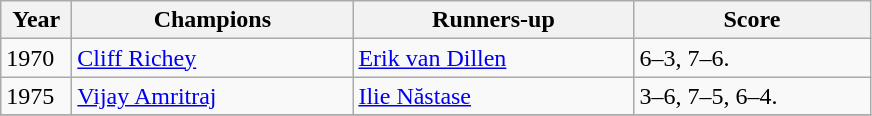<table class="wikitable">
<tr>
<th style="width:40px">Year</th>
<th style="width:180px">Champions</th>
<th style="width:180px">Runners-up</th>
<th style="width:150px" class="unsortable">Score</th>
</tr>
<tr>
<td>1970</td>
<td> <a href='#'>Cliff Richey</a></td>
<td> <a href='#'>Erik van Dillen</a></td>
<td>6–3, 7–6.</td>
</tr>
<tr>
<td>1975</td>
<td>  <a href='#'>Vijay Amritraj</a></td>
<td> <a href='#'>Ilie Năstase</a></td>
<td>3–6, 7–5, 6–4.</td>
</tr>
<tr>
</tr>
</table>
